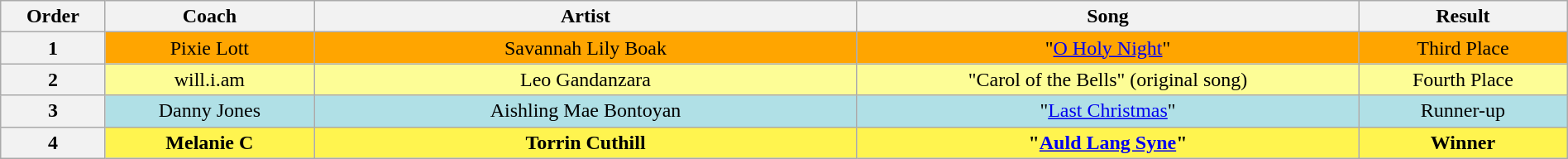<table class="wikitable" style="text-align:center; width:100%">
<tr>
<th style="width:05%">Order</th>
<th style="width:10%">Coach</th>
<th style="width:26%">Artist</th>
<th style="width:24%">Song</th>
<th style="width:10%">Result</th>
</tr>
<tr>
<th scope="col">1</th>
<td style="background:orange">Pixie Lott</td>
<td style="background:orange">Savannah Lily Boak</td>
<td style="background:orange">"<a href='#'>O Holy Night</a>"</td>
<td style="background:orange">Third Place</td>
</tr>
<tr>
<th scope="col">2</th>
<td style="background:#FDFD96">will.i.am</td>
<td style="background:#FDFD96">Leo Gandanzara</td>
<td style="background:#FDFD96">"Carol of the Bells" (original song)</td>
<td style="background:#FDFD96">Fourth Place</td>
</tr>
<tr>
<th scope="col">3</th>
<td style="background:#B0E0E6">Danny Jones</td>
<td style="background:#B0E0E6">Aishling Mae Bontoyan</td>
<td style="background:#B0E0E6">"<a href='#'>Last Christmas</a>"</td>
<td style="background:#B0E0E6">Runner-up</td>
</tr>
<tr>
<th scope="col">4</th>
<th style="background:#FFF44F">Melanie C</th>
<th style="background:#FFF44F">Torrin Cuthill</th>
<th style="background:#FFF44F">"<a href='#'>Auld Lang Syne</a>"</th>
<th style="background:#FFF44F">Winner</th>
</tr>
</table>
